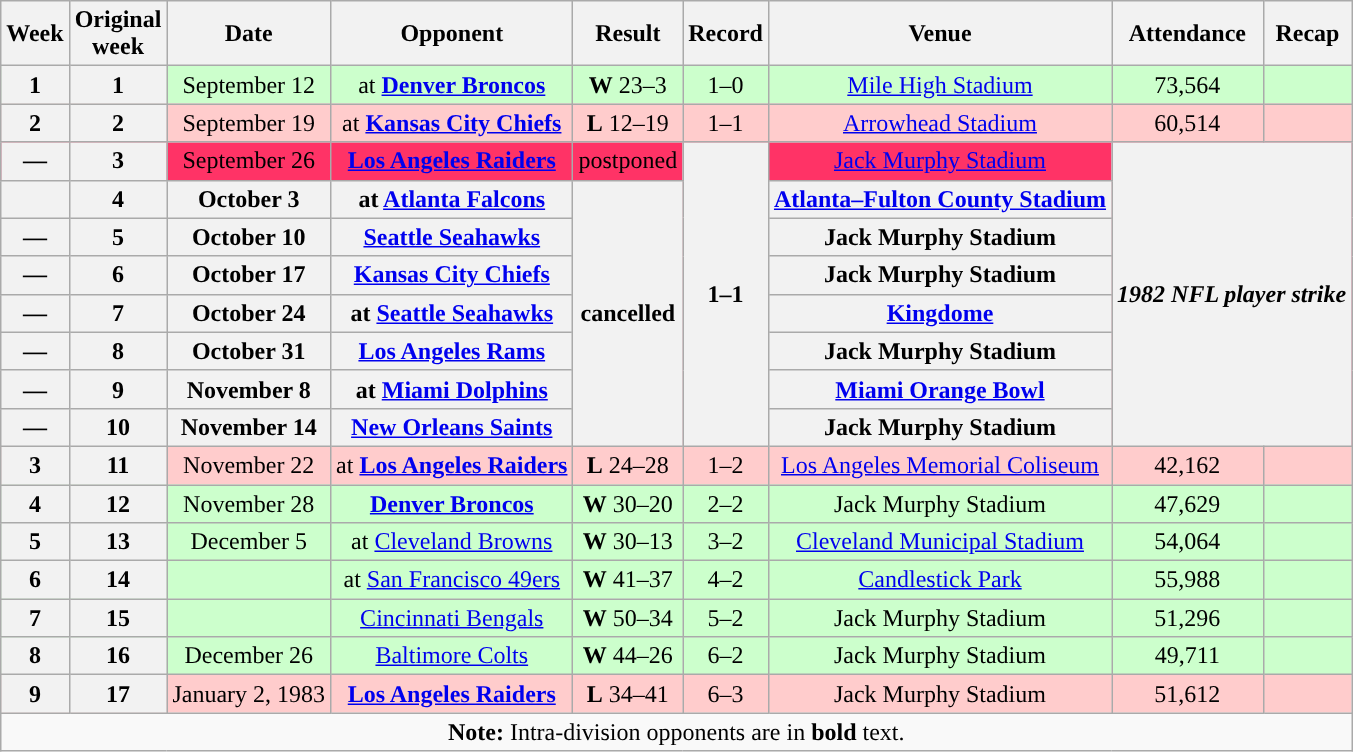<table class="wikitable" style="text-align:center">
<tr>
<th>Week</th>
<th>Original<br>week</th>
<th>Date</th>
<th>Opponent</th>
<th>Result</th>
<th>Record</th>
<th>Venue</th>
<th>Attendance</th>
<th>Recap</th>
</tr>
<tr style="background:#cfc">
<th>1</th>
<th>1</th>
<td>September 12</td>
<td>at <strong><a href='#'>Denver Broncos</a></strong></td>
<td><strong>W</strong> 23–3</td>
<td>1–0</td>
<td><a href='#'>Mile High Stadium</a></td>
<td>73,564</td>
<td></td>
</tr>
<tr style="background:#fcc">
<th>2</th>
<th>2</th>
<td>September 19</td>
<td>at <strong><a href='#'>Kansas City Chiefs</a></strong></td>
<td><strong>L</strong> 12–19</td>
<td>1–1</td>
<td><a href='#'>Arrowhead Stadium</a></td>
<td>60,514</td>
<td></td>
</tr>
<tr style="background:#F36;">
<th>—</th>
<th>3</th>
<td>September 26</td>
<td><strong><a href='#'>Los Angeles Raiders</a></strong></td>
<td>postponed</td>
<th rowspan="8">1–1</th>
<td><a href='#'>Jack Murphy Stadium</a></td>
<th colspan="2" rowspan="8"><strong><em>1982 NFL player strike</em></strong></th>
</tr>
<tr>
<th></th>
<th>4</th>
<th>October 3</th>
<th>at <a href='#'>Atlanta Falcons</a></th>
<th rowspan="7">cancelled</th>
<th><a href='#'>Atlanta–Fulton County Stadium</a></th>
</tr>
<tr>
<th>—</th>
<th>5</th>
<th>October 10</th>
<th><strong><a href='#'>Seattle Seahawks</a></strong></th>
<th>Jack Murphy Stadium</th>
</tr>
<tr>
<th>—</th>
<th>6</th>
<th>October 17</th>
<th><strong><a href='#'>Kansas City Chiefs</a></strong></th>
<th>Jack Murphy Stadium</th>
</tr>
<tr>
<th>—</th>
<th>7</th>
<th>October 24</th>
<th>at <strong><a href='#'>Seattle Seahawks</a></strong></th>
<th><a href='#'>Kingdome</a></th>
</tr>
<tr>
<th>—</th>
<th>8</th>
<th>October 31</th>
<th><a href='#'>Los Angeles Rams</a></th>
<th>Jack Murphy Stadium</th>
</tr>
<tr>
<th>—</th>
<th>9</th>
<th>November 8</th>
<th>at <a href='#'>Miami Dolphins</a></th>
<th><a href='#'>Miami Orange Bowl</a></th>
</tr>
<tr>
<th>—</th>
<th>10</th>
<th>November 14</th>
<th><a href='#'>New Orleans Saints</a></th>
<th>Jack Murphy Stadium</th>
</tr>
<tr style="background:#fcc">
<th>3</th>
<th>11</th>
<td>November 22</td>
<td>at <strong><a href='#'>Los Angeles Raiders</a></strong></td>
<td><strong>L</strong> 24–28</td>
<td>1–2</td>
<td><a href='#'>Los Angeles Memorial Coliseum</a></td>
<td>42,162</td>
<td></td>
</tr>
<tr style="background:#cfc">
<th>4</th>
<th>12</th>
<td>November 28</td>
<td><strong><a href='#'>Denver Broncos</a></strong></td>
<td><strong>W</strong> 30–20</td>
<td>2–2</td>
<td>Jack Murphy Stadium</td>
<td>47,629</td>
<td></td>
</tr>
<tr style="background:#cfc">
<th>5</th>
<th>13</th>
<td>December 5</td>
<td>at <a href='#'>Cleveland Browns</a></td>
<td><strong>W</strong> 30–13</td>
<td>3–2</td>
<td><a href='#'>Cleveland Municipal Stadium</a></td>
<td>54,064</td>
<td></td>
</tr>
<tr style="background:#cfc">
<th>6</th>
<th>14</th>
<td></td>
<td>at <a href='#'>San Francisco 49ers</a></td>
<td><strong>W</strong> 41–37</td>
<td>4–2</td>
<td><a href='#'>Candlestick Park</a></td>
<td>55,988</td>
<td></td>
</tr>
<tr style="background:#cfc">
<th>7</th>
<th>15</th>
<td></td>
<td><a href='#'>Cincinnati Bengals</a></td>
<td><strong>W</strong> 50–34</td>
<td>5–2</td>
<td>Jack Murphy Stadium</td>
<td>51,296</td>
<td></td>
</tr>
<tr style="background:#cfc">
<th>8</th>
<th>16</th>
<td>December 26</td>
<td><a href='#'>Baltimore Colts</a></td>
<td><strong>W</strong> 44–26</td>
<td>6–2</td>
<td>Jack Murphy Stadium</td>
<td>49,711</td>
<td></td>
</tr>
<tr style="background:#fcc">
<th>9</th>
<th>17</th>
<td>January 2, 1983</td>
<td><strong><a href='#'>Los Angeles Raiders</a></strong></td>
<td><strong>L</strong> 34–41</td>
<td>6–3</td>
<td>Jack Murphy Stadium</td>
<td>51,612</td>
<td></td>
</tr>
<tr>
<td colspan="9"><strong>Note:</strong> Intra-division opponents are in <strong>bold</strong> text.</td>
</tr>
</table>
